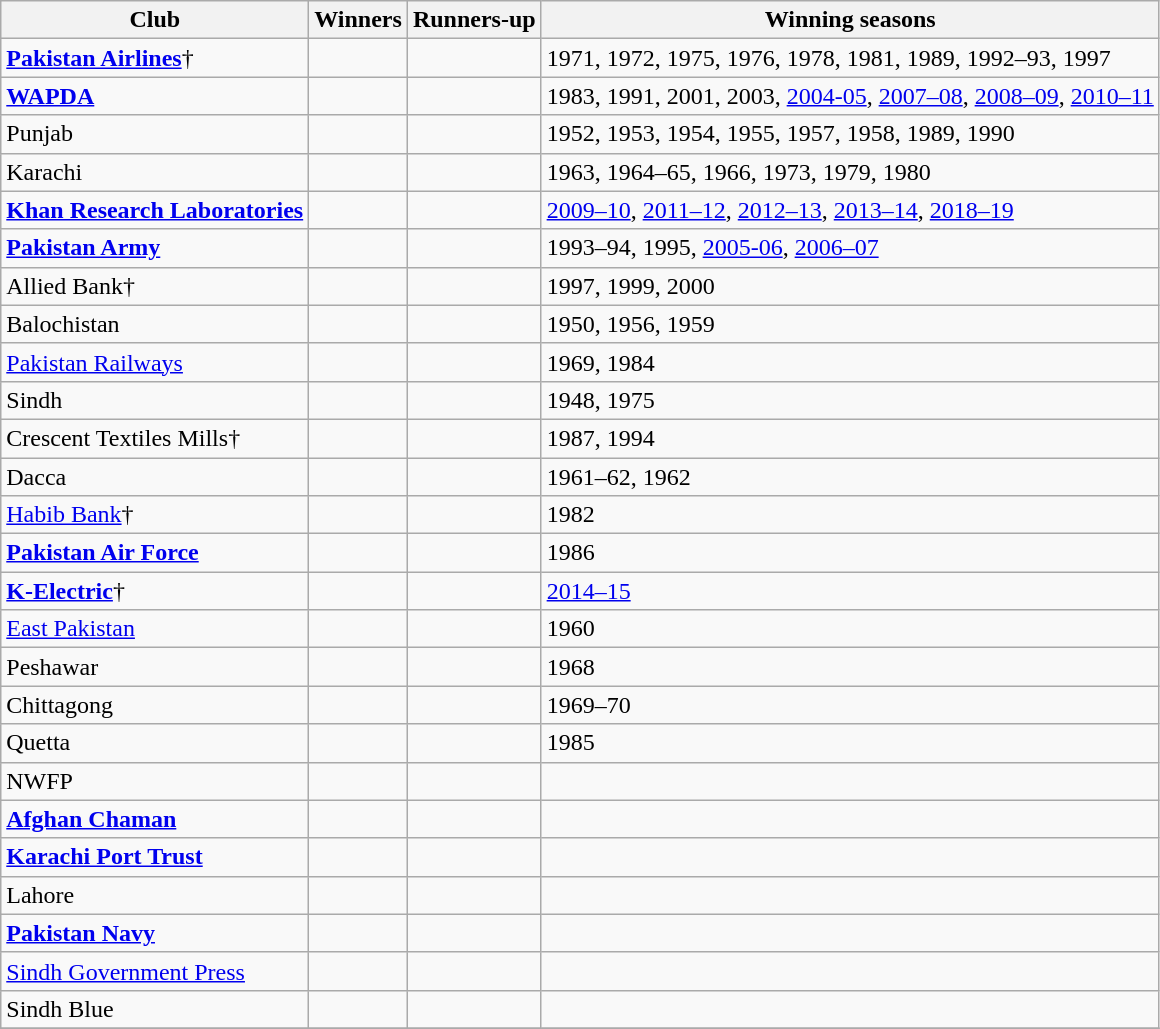<table class="wikitable sortable">
<tr>
<th>Club</th>
<th>Winners</th>
<th>Runners-up</th>
<th>Winning seasons</th>
</tr>
<tr>
<td><strong><a href='#'>Pakistan Airlines</a></strong>†</td>
<td></td>
<td></td>
<td>1971, 1972, 1975, 1976, 1978, 1981, 1989, 1992–93, 1997</td>
</tr>
<tr>
<td><strong><a href='#'>WAPDA</a></strong></td>
<td></td>
<td></td>
<td>1983, 1991, 2001, 2003, <a href='#'>2004-05</a>, <a href='#'>2007–08</a>, <a href='#'>2008–09</a>, <a href='#'>2010–11</a></td>
</tr>
<tr>
<td>Punjab</td>
<td></td>
<td></td>
<td>1952, 1953, 1954, 1955, 1957, 1958, 1989, 1990</td>
</tr>
<tr>
<td>Karachi</td>
<td></td>
<td></td>
<td>1963, 1964–65, 1966, 1973, 1979, 1980</td>
</tr>
<tr>
<td><strong><a href='#'>Khan Research Laboratories</a></strong></td>
<td></td>
<td></td>
<td><a href='#'>2009–10</a>, <a href='#'>2011–12</a>, <a href='#'>2012–13</a>, <a href='#'>2013–14</a>, <a href='#'>2018–19</a></td>
</tr>
<tr>
<td><strong><a href='#'>Pakistan Army</a></strong></td>
<td></td>
<td></td>
<td>1993–94, 1995, <a href='#'>2005-06</a>, <a href='#'>2006–07</a></td>
</tr>
<tr>
<td>Allied Bank†</td>
<td></td>
<td></td>
<td>1997, 1999, 2000</td>
</tr>
<tr>
<td>Balochistan</td>
<td></td>
<td></td>
<td>1950, 1956, 1959</td>
</tr>
<tr>
<td><a href='#'>Pakistan Railways</a></td>
<td></td>
<td></td>
<td>1969, 1984</td>
</tr>
<tr>
<td>Sindh</td>
<td></td>
<td></td>
<td>1948, 1975</td>
</tr>
<tr>
<td>Crescent Textiles Mills†</td>
<td></td>
<td></td>
<td>1987, 1994</td>
</tr>
<tr>
<td>Dacca</td>
<td></td>
<td></td>
<td>1961–62, 1962</td>
</tr>
<tr>
<td><a href='#'>Habib Bank</a>†</td>
<td></td>
<td></td>
<td>1982</td>
</tr>
<tr>
<td><strong><a href='#'>Pakistan Air Force</a></strong></td>
<td></td>
<td></td>
<td>1986</td>
</tr>
<tr>
<td><strong><a href='#'>K-Electric</a></strong>†</td>
<td></td>
<td></td>
<td><a href='#'>2014–15</a></td>
</tr>
<tr>
<td><a href='#'>East Pakistan</a></td>
<td></td>
<td></td>
<td>1960</td>
</tr>
<tr>
<td>Peshawar</td>
<td></td>
<td></td>
<td>1968</td>
</tr>
<tr>
<td>Chittagong</td>
<td></td>
<td></td>
<td>1969–70</td>
</tr>
<tr>
<td>Quetta</td>
<td></td>
<td></td>
<td>1985</td>
</tr>
<tr>
<td>NWFP</td>
<td></td>
<td></td>
<td></td>
</tr>
<tr>
<td><strong><a href='#'>Afghan Chaman</a></strong></td>
<td></td>
<td></td>
<td></td>
</tr>
<tr>
<td><strong><a href='#'>Karachi Port Trust</a></strong></td>
<td></td>
<td></td>
<td></td>
</tr>
<tr>
<td>Lahore</td>
<td></td>
<td></td>
<td></td>
</tr>
<tr>
<td><strong><a href='#'>Pakistan Navy</a></strong></td>
<td></td>
<td></td>
<td></td>
</tr>
<tr>
<td><a href='#'>Sindh Government Press</a></td>
<td></td>
<td></td>
<td></td>
</tr>
<tr>
<td>Sindh Blue</td>
<td></td>
<td></td>
<td></td>
</tr>
<tr>
</tr>
</table>
